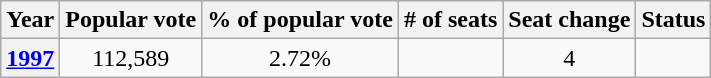<table class="wikitable" style="text-align:center">
<tr>
<th>Year</th>
<th>Popular vote</th>
<th>% of popular vote</th>
<th># of seats</th>
<th>Seat change</th>
<th>Status</th>
</tr>
<tr>
<th><a href='#'>1997</a></th>
<td>112,589</td>
<td>2.72%</td>
<td></td>
<td> 4</td>
<td></td>
</tr>
</table>
